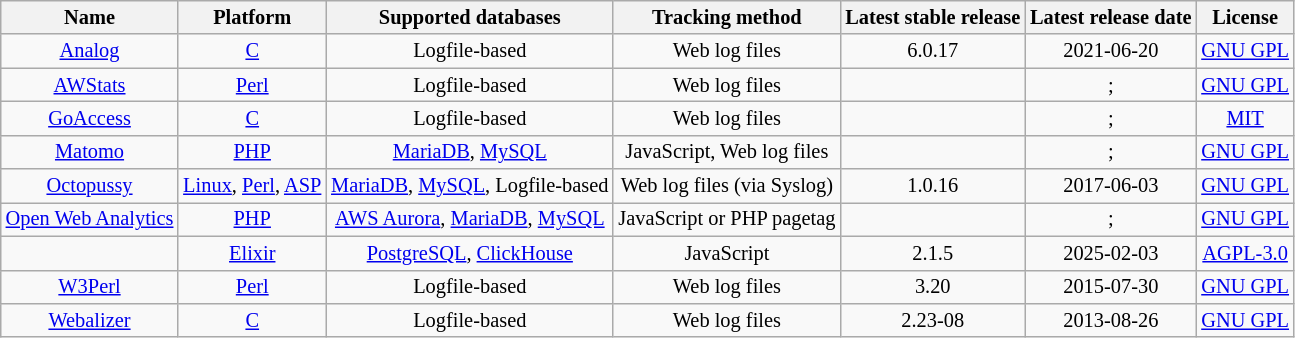<table class="wikitable sortable" style="font-size: 85%; text-align: center; width: auto;">
<tr>
<th>Name</th>
<th>Platform</th>
<th>Supported databases</th>
<th>Tracking method</th>
<th>Latest stable release</th>
<th>Latest release date</th>
<th>License</th>
</tr>
<tr>
<td><a href='#'>Analog</a></td>
<td><a href='#'>C</a></td>
<td>Logfile-based</td>
<td>Web log files</td>
<td>6.0.17</td>
<td>2021-06-20</td>
<td><a href='#'>GNU GPL</a></td>
</tr>
<tr>
<td><a href='#'>AWStats</a></td>
<td><a href='#'>Perl</a></td>
<td>Logfile-based</td>
<td>Web log files</td>
<td></td>
<td>; </td>
<td><a href='#'>GNU GPL</a></td>
</tr>
<tr>
<td><a href='#'>GoAccess</a></td>
<td><a href='#'>C</a></td>
<td>Logfile-based</td>
<td>Web log files</td>
<td></td>
<td>; </td>
<td><a href='#'>MIT</a></td>
</tr>
<tr>
<td><a href='#'>Matomo</a></td>
<td><a href='#'>PHP</a></td>
<td><a href='#'>MariaDB</a>, <a href='#'>MySQL</a></td>
<td>JavaScript, Web log files</td>
<td></td>
<td>; </td>
<td><a href='#'>GNU GPL</a></td>
</tr>
<tr>
<td><a href='#'>Octopussy</a></td>
<td><a href='#'>Linux</a>, <a href='#'>Perl</a>, <a href='#'>ASP</a></td>
<td><a href='#'>MariaDB</a>, <a href='#'>MySQL</a>, Logfile-based</td>
<td>Web log files (via Syslog)</td>
<td>1.0.16</td>
<td>2017-06-03</td>
<td><a href='#'>GNU GPL</a></td>
</tr>
<tr>
<td><a href='#'>Open Web Analytics</a></td>
<td><a href='#'>PHP</a></td>
<td><a href='#'>AWS Aurora</a>, <a href='#'>MariaDB</a>, <a href='#'>MySQL</a></td>
<td>JavaScript or PHP pagetag</td>
<td></td>
<td>; </td>
<td><a href='#'>GNU GPL</a></td>
</tr>
<tr>
<td></td>
<td><a href='#'>Elixir</a></td>
<td><a href='#'>PostgreSQL</a>, <a href='#'>ClickHouse</a></td>
<td>JavaScript</td>
<td>2.1.5</td>
<td>2025-02-03</td>
<td><a href='#'>AGPL-3.0</a></td>
</tr>
<tr>
<td><a href='#'>W3Perl</a></td>
<td><a href='#'>Perl</a></td>
<td>Logfile-based</td>
<td>Web log files</td>
<td>3.20</td>
<td>2015-07-30</td>
<td><a href='#'>GNU GPL</a></td>
</tr>
<tr>
<td><a href='#'>Webalizer</a></td>
<td><a href='#'>C</a></td>
<td>Logfile-based</td>
<td>Web log files</td>
<td>2.23-08</td>
<td>2013-08-26</td>
<td><a href='#'>GNU GPL</a></td>
</tr>
</table>
